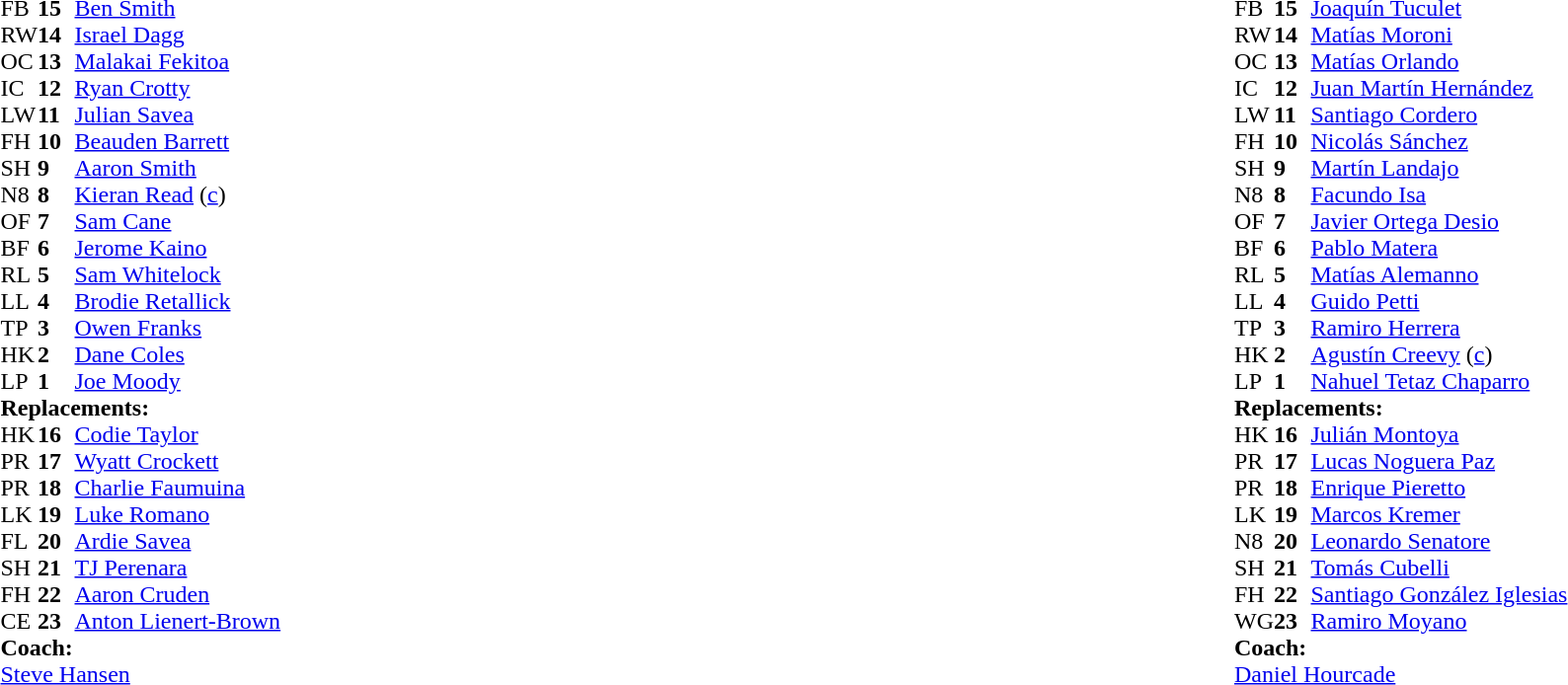<table width="100%">
<tr>
<td valign="top" width="50%"><br><table style="font-size: 100%" cellspacing="0" cellpadding="0">
<tr>
<th width="25"></th>
<th width="25"></th>
</tr>
<tr>
<td>FB</td>
<td><strong>15</strong></td>
<td><a href='#'>Ben Smith</a></td>
</tr>
<tr>
<td>RW</td>
<td><strong>14</strong></td>
<td><a href='#'>Israel Dagg</a></td>
</tr>
<tr>
<td>OC</td>
<td><strong>13</strong></td>
<td><a href='#'>Malakai Fekitoa</a></td>
</tr>
<tr>
<td>IC</td>
<td><strong>12</strong></td>
<td><a href='#'>Ryan Crotty</a></td>
<td></td>
<td></td>
</tr>
<tr>
<td>LW</td>
<td><strong>11</strong></td>
<td><a href='#'>Julian Savea</a></td>
</tr>
<tr>
<td>FH</td>
<td><strong>10</strong></td>
<td><a href='#'>Beauden Barrett</a></td>
<td></td>
<td></td>
</tr>
<tr>
<td>SH</td>
<td><strong>9</strong></td>
<td><a href='#'>Aaron Smith</a></td>
<td></td>
<td></td>
</tr>
<tr>
<td>N8</td>
<td><strong>8</strong></td>
<td><a href='#'>Kieran Read</a> (<a href='#'>c</a>)</td>
</tr>
<tr>
<td>OF</td>
<td><strong>7</strong></td>
<td><a href='#'>Sam Cane</a></td>
<td></td>
<td></td>
</tr>
<tr>
<td>BF</td>
<td><strong>6</strong></td>
<td><a href='#'>Jerome Kaino</a></td>
</tr>
<tr>
<td>RL</td>
<td><strong>5</strong></td>
<td><a href='#'>Sam Whitelock</a></td>
</tr>
<tr>
<td>LL</td>
<td><strong>4</strong></td>
<td><a href='#'>Brodie Retallick</a></td>
<td></td>
<td></td>
</tr>
<tr>
<td>TP</td>
<td><strong>3</strong></td>
<td><a href='#'>Owen Franks</a></td>
<td></td>
<td></td>
</tr>
<tr>
<td>HK</td>
<td><strong>2</strong></td>
<td><a href='#'>Dane Coles</a></td>
<td></td>
<td></td>
</tr>
<tr>
<td>LP</td>
<td><strong>1</strong></td>
<td><a href='#'>Joe Moody</a></td>
<td></td>
<td></td>
</tr>
<tr>
<td colspan="3"><strong>Replacements:</strong></td>
</tr>
<tr>
<td>HK</td>
<td><strong>16</strong></td>
<td><a href='#'>Codie Taylor</a></td>
<td></td>
<td></td>
</tr>
<tr>
<td>PR</td>
<td><strong>17</strong></td>
<td><a href='#'>Wyatt Crockett</a></td>
<td></td>
<td></td>
</tr>
<tr>
<td>PR</td>
<td><strong>18</strong></td>
<td><a href='#'>Charlie Faumuina</a></td>
<td></td>
<td></td>
</tr>
<tr>
<td>LK</td>
<td><strong>19</strong></td>
<td><a href='#'>Luke Romano</a></td>
<td></td>
<td></td>
</tr>
<tr>
<td>FL</td>
<td><strong>20</strong></td>
<td><a href='#'>Ardie Savea</a></td>
<td></td>
<td></td>
</tr>
<tr>
<td>SH</td>
<td><strong>21</strong></td>
<td><a href='#'>TJ Perenara</a></td>
<td></td>
<td></td>
</tr>
<tr>
<td>FH</td>
<td><strong>22</strong></td>
<td><a href='#'>Aaron Cruden</a></td>
<td></td>
<td></td>
</tr>
<tr>
<td>CE</td>
<td><strong>23</strong></td>
<td><a href='#'>Anton Lienert-Brown</a></td>
<td></td>
<td></td>
</tr>
<tr>
<td colspan="3"><strong>Coach:</strong></td>
</tr>
<tr>
<td colspan="4"> <a href='#'>Steve Hansen</a></td>
</tr>
</table>
</td>
<td valign="top"></td>
<td valign="top" width="50%"><br><table style="font-size: 100%" cellspacing="0" cellpadding="0" align="center">
<tr>
<th width="25"></th>
<th width="25"></th>
</tr>
<tr>
<td>FB</td>
<td><strong>15</strong></td>
<td><a href='#'>Joaquín Tuculet</a></td>
</tr>
<tr>
<td>RW</td>
<td><strong>14</strong></td>
<td><a href='#'>Matías Moroni</a></td>
</tr>
<tr>
<td>OC</td>
<td><strong>13</strong></td>
<td><a href='#'>Matías Orlando</a></td>
</tr>
<tr>
<td>IC</td>
<td><strong>12</strong></td>
<td><a href='#'>Juan Martín Hernández</a></td>
<td></td>
<td></td>
</tr>
<tr>
<td>LW</td>
<td><strong>11</strong></td>
<td><a href='#'>Santiago Cordero</a></td>
</tr>
<tr>
<td>FH</td>
<td><strong>10</strong></td>
<td><a href='#'>Nicolás Sánchez</a></td>
<td></td>
<td></td>
</tr>
<tr>
<td>SH</td>
<td><strong>9</strong></td>
<td><a href='#'>Martín Landajo</a></td>
<td></td>
<td></td>
</tr>
<tr>
<td>N8</td>
<td><strong>8</strong></td>
<td><a href='#'>Facundo Isa</a></td>
</tr>
<tr>
<td>OF</td>
<td><strong>7</strong></td>
<td><a href='#'>Javier Ortega Desio</a></td>
</tr>
<tr>
<td>BF</td>
<td><strong>6</strong></td>
<td><a href='#'>Pablo Matera</a></td>
<td></td>
<td></td>
</tr>
<tr>
<td>RL</td>
<td><strong>5</strong></td>
<td><a href='#'>Matías Alemanno</a></td>
</tr>
<tr>
<td>LL</td>
<td><strong>4</strong></td>
<td><a href='#'>Guido Petti</a></td>
<td></td>
<td></td>
</tr>
<tr>
<td>TP</td>
<td><strong>3</strong></td>
<td><a href='#'>Ramiro Herrera</a></td>
<td></td>
<td></td>
</tr>
<tr>
<td>HK</td>
<td><strong>2</strong></td>
<td><a href='#'>Agustín Creevy</a> (<a href='#'>c</a>)</td>
<td></td>
<td></td>
</tr>
<tr>
<td>LP</td>
<td><strong>1</strong></td>
<td><a href='#'>Nahuel Tetaz Chaparro</a></td>
<td></td>
<td></td>
</tr>
<tr>
<td colspan="3"><strong>Replacements:</strong></td>
</tr>
<tr>
<td>HK</td>
<td><strong>16</strong></td>
<td><a href='#'>Julián Montoya</a></td>
<td></td>
<td></td>
</tr>
<tr>
<td>PR</td>
<td><strong>17</strong></td>
<td><a href='#'>Lucas Noguera Paz</a></td>
<td></td>
<td></td>
</tr>
<tr>
<td>PR</td>
<td><strong>18</strong></td>
<td><a href='#'>Enrique Pieretto</a></td>
<td></td>
<td></td>
</tr>
<tr>
<td>LK</td>
<td><strong>19</strong></td>
<td><a href='#'>Marcos Kremer</a></td>
<td></td>
<td></td>
</tr>
<tr>
<td>N8</td>
<td><strong>20</strong></td>
<td><a href='#'>Leonardo Senatore</a></td>
<td></td>
<td></td>
</tr>
<tr>
<td>SH</td>
<td><strong>21</strong></td>
<td><a href='#'>Tomás Cubelli</a></td>
<td></td>
<td></td>
</tr>
<tr>
<td>FH</td>
<td><strong>22</strong></td>
<td><a href='#'>Santiago González Iglesias</a></td>
<td></td>
<td></td>
</tr>
<tr>
<td>WG</td>
<td><strong>23</strong></td>
<td><a href='#'>Ramiro Moyano</a></td>
<td></td>
<td></td>
</tr>
<tr>
<td colspan="3"><strong>Coach:</strong></td>
</tr>
<tr>
<td colspan="4"> <a href='#'>Daniel Hourcade</a></td>
</tr>
</table>
</td>
</tr>
</table>
